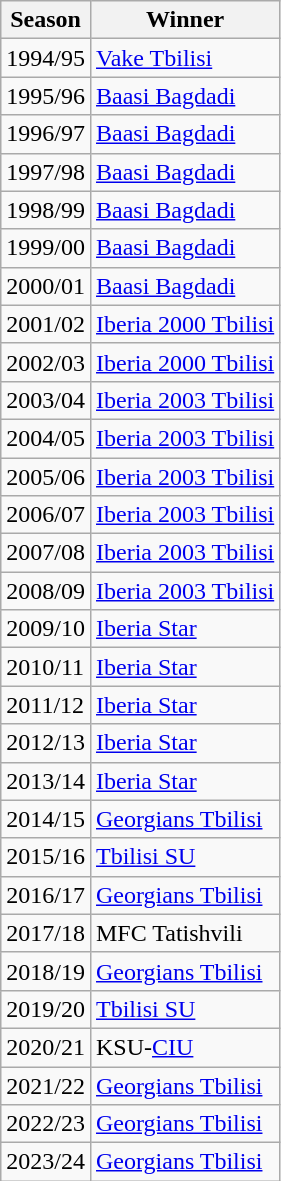<table class="wikitable sortable">
<tr>
<th>Season</th>
<th>Winner</th>
</tr>
<tr>
<td>1994/95</td>
<td><a href='#'>Vake Tbilisi</a></td>
</tr>
<tr>
<td>1995/96</td>
<td><a href='#'>Baasi Bagdadi</a></td>
</tr>
<tr>
<td>1996/97</td>
<td><a href='#'>Baasi Bagdadi</a></td>
</tr>
<tr>
<td>1997/98</td>
<td><a href='#'>Baasi Bagdadi</a></td>
</tr>
<tr>
<td>1998/99</td>
<td><a href='#'>Baasi Bagdadi</a></td>
</tr>
<tr>
<td>1999/00</td>
<td><a href='#'>Baasi Bagdadi</a></td>
</tr>
<tr>
<td>2000/01</td>
<td><a href='#'>Baasi Bagdadi</a></td>
</tr>
<tr>
<td>2001/02</td>
<td><a href='#'>Iberia 2000 Tbilisi</a></td>
</tr>
<tr>
<td>2002/03</td>
<td><a href='#'>Iberia 2000 Tbilisi</a></td>
</tr>
<tr>
<td>2003/04</td>
<td><a href='#'>Iberia 2003 Tbilisi</a></td>
</tr>
<tr>
<td>2004/05</td>
<td><a href='#'>Iberia 2003 Tbilisi</a></td>
</tr>
<tr>
<td>2005/06</td>
<td><a href='#'>Iberia 2003 Tbilisi</a></td>
</tr>
<tr>
<td>2006/07</td>
<td><a href='#'>Iberia 2003 Tbilisi</a></td>
</tr>
<tr>
<td>2007/08</td>
<td><a href='#'>Iberia 2003 Tbilisi</a></td>
</tr>
<tr>
<td>2008/09</td>
<td><a href='#'>Iberia 2003 Tbilisi</a></td>
</tr>
<tr>
<td>2009/10</td>
<td><a href='#'>Iberia Star</a></td>
</tr>
<tr>
<td>2010/11</td>
<td><a href='#'>Iberia Star</a></td>
</tr>
<tr>
<td>2011/12</td>
<td><a href='#'>Iberia Star</a></td>
</tr>
<tr>
<td>2012/13</td>
<td><a href='#'>Iberia Star</a></td>
</tr>
<tr>
<td>2013/14</td>
<td><a href='#'>Iberia Star</a></td>
</tr>
<tr>
<td>2014/15</td>
<td><a href='#'>Georgians Tbilisi</a></td>
</tr>
<tr>
<td>2015/16</td>
<td><a href='#'>Tbilisi SU</a></td>
</tr>
<tr>
<td>2016/17</td>
<td><a href='#'>Georgians Tbilisi</a></td>
</tr>
<tr>
<td>2017/18</td>
<td>MFC Tatishvili</td>
</tr>
<tr>
<td>2018/19</td>
<td><a href='#'>Georgians Tbilisi</a></td>
</tr>
<tr>
<td>2019/20</td>
<td><a href='#'>Tbilisi SU</a></td>
</tr>
<tr>
<td>2020/21</td>
<td>KSU-<a href='#'>CIU</a></td>
</tr>
<tr>
<td>2021/22</td>
<td><a href='#'>Georgians Tbilisi</a></td>
</tr>
<tr>
<td>2022/23</td>
<td><a href='#'>Georgians Tbilisi</a></td>
</tr>
<tr>
<td>2023/24</td>
<td><a href='#'>Georgians Tbilisi</a></td>
</tr>
</table>
